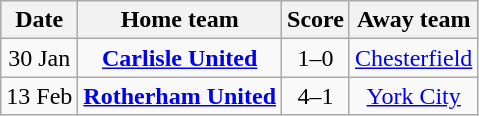<table class="wikitable" style="text-align: center">
<tr>
<th>Date</th>
<th>Home team</th>
<th>Score</th>
<th>Away team</th>
</tr>
<tr>
<td>30 Jan</td>
<td><strong><a href='#'>Carlisle United</a></strong></td>
<td>1–0</td>
<td><a href='#'>Chesterfield</a></td>
</tr>
<tr>
<td>13 Feb</td>
<td><strong><a href='#'>Rotherham United</a></strong></td>
<td>4–1</td>
<td><a href='#'>York City</a></td>
</tr>
</table>
